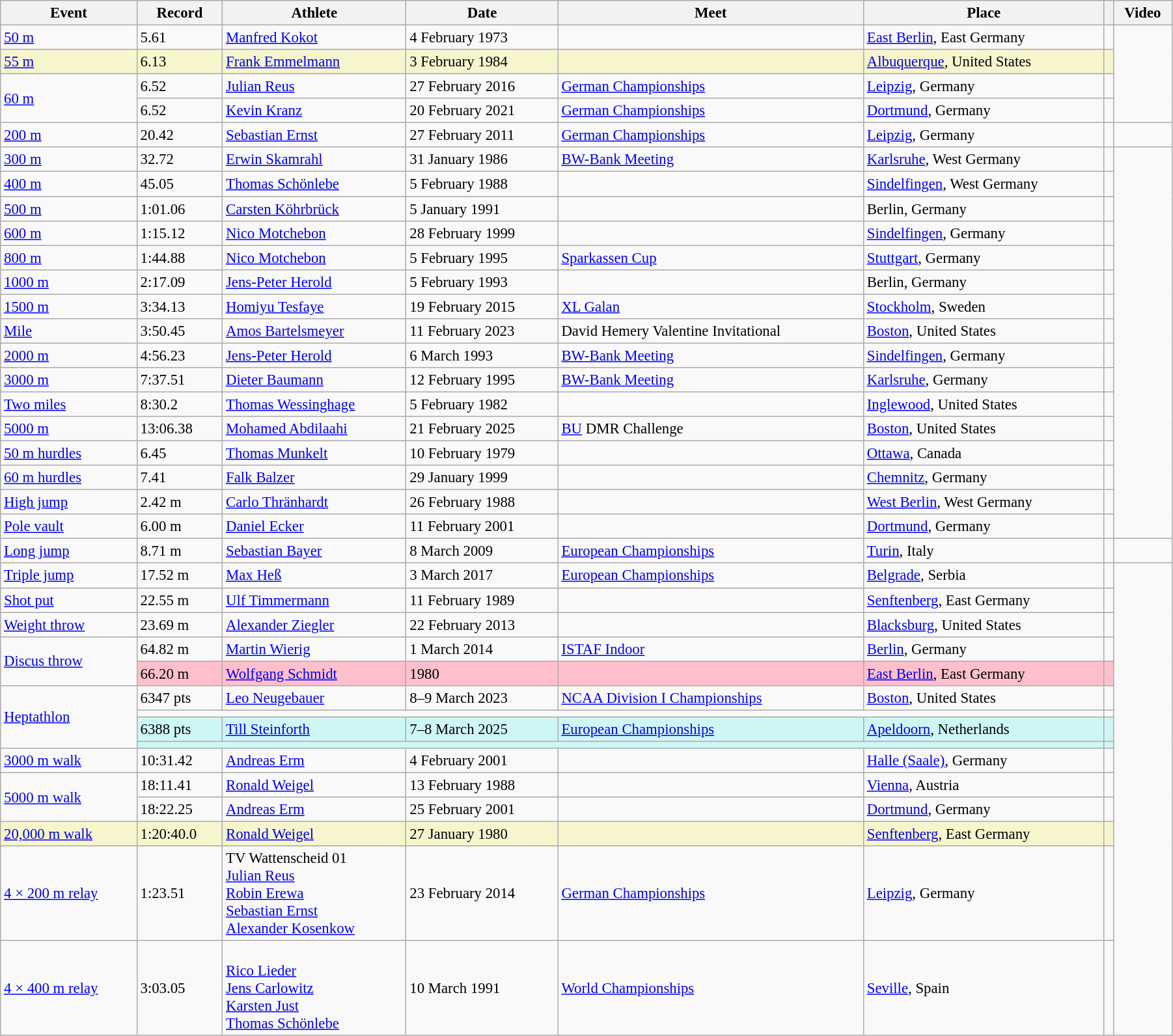<table class="wikitable" style="font-size:95%; width: 95%;">
<tr>
<th>Event</th>
<th>Record</th>
<th>Athlete</th>
<th>Date</th>
<th>Meet</th>
<th>Place</th>
<th></th>
<th>Video</th>
</tr>
<tr>
<td><a href='#'>50 m</a></td>
<td>5.61</td>
<td><a href='#'>Manfred Kokot</a></td>
<td>4 February 1973</td>
<td></td>
<td><a href='#'>East Berlin</a>, East Germany</td>
<td></td>
</tr>
<tr style="background:#f6F5CE;">
<td><a href='#'>55 m</a></td>
<td>6.13 </td>
<td><a href='#'>Frank Emmelmann</a></td>
<td>3 February 1984</td>
<td></td>
<td><a href='#'>Albuquerque</a>, United States</td>
<td></td>
</tr>
<tr>
<td rowspan=2><a href='#'>60 m</a></td>
<td>6.52</td>
<td><a href='#'>Julian Reus</a></td>
<td>27 February 2016</td>
<td><a href='#'>German Championships</a></td>
<td><a href='#'>Leipzig</a>, Germany</td>
<td></td>
</tr>
<tr>
<td>6.52</td>
<td><a href='#'>Kevin Kranz</a></td>
<td>20 February 2021</td>
<td><a href='#'>German Championships</a></td>
<td><a href='#'>Dortmund</a>, Germany</td>
<td></td>
</tr>
<tr>
<td><a href='#'>200 m</a></td>
<td>20.42</td>
<td><a href='#'>Sebastian Ernst</a></td>
<td>27 February 2011</td>
<td><a href='#'>German Championships</a></td>
<td><a href='#'>Leipzig</a>, Germany</td>
<td></td>
<td></td>
</tr>
<tr>
<td><a href='#'>300 m</a></td>
<td>32.72</td>
<td><a href='#'>Erwin Skamrahl</a></td>
<td>31 January 1986</td>
<td><a href='#'>BW-Bank Meeting</a></td>
<td><a href='#'>Karlsruhe</a>, West Germany</td>
<td></td>
</tr>
<tr>
<td><a href='#'>400 m</a></td>
<td>45.05</td>
<td><a href='#'>Thomas Schönlebe</a></td>
<td>5 February 1988</td>
<td></td>
<td><a href='#'>Sindelfingen</a>, West Germany</td>
<td></td>
</tr>
<tr>
<td><a href='#'>500 m</a></td>
<td>1:01.06</td>
<td><a href='#'>Carsten Köhrbrück</a></td>
<td>5 January 1991</td>
<td></td>
<td>Berlin, Germany</td>
<td></td>
</tr>
<tr>
<td><a href='#'>600 m</a></td>
<td>1:15.12</td>
<td><a href='#'>Nico Motchebon</a></td>
<td>28 February 1999</td>
<td></td>
<td><a href='#'>Sindelfingen</a>, Germany</td>
<td></td>
</tr>
<tr>
<td><a href='#'>800 m</a></td>
<td>1:44.88</td>
<td><a href='#'>Nico Motchebon</a></td>
<td>5 February 1995</td>
<td><a href='#'>Sparkassen Cup</a></td>
<td><a href='#'>Stuttgart</a>, Germany</td>
<td></td>
</tr>
<tr>
<td><a href='#'>1000 m</a></td>
<td>2:17.09</td>
<td><a href='#'>Jens-Peter Herold</a></td>
<td>5 February 1993</td>
<td></td>
<td>Berlin, Germany</td>
<td></td>
</tr>
<tr>
<td><a href='#'>1500 m</a></td>
<td>3:34.13</td>
<td><a href='#'>Homiyu Tesfaye</a></td>
<td>19 February 2015</td>
<td><a href='#'>XL Galan</a></td>
<td><a href='#'>Stockholm</a>, Sweden</td>
<td></td>
</tr>
<tr>
<td><a href='#'>Mile</a></td>
<td>3:50.45</td>
<td><a href='#'>Amos Bartelsmeyer</a></td>
<td>11 February 2023</td>
<td>David Hemery Valentine Invitational</td>
<td><a href='#'>Boston</a>, United States</td>
<td></td>
</tr>
<tr>
<td><a href='#'>2000 m</a></td>
<td>4:56.23</td>
<td><a href='#'>Jens-Peter Herold</a></td>
<td>6 March 1993</td>
<td><a href='#'>BW-Bank Meeting</a></td>
<td><a href='#'>Sindelfingen</a>, Germany</td>
<td></td>
</tr>
<tr>
<td><a href='#'>3000 m</a></td>
<td>7:37.51</td>
<td><a href='#'>Dieter Baumann</a></td>
<td>12 February 1995</td>
<td><a href='#'>BW-Bank Meeting</a></td>
<td><a href='#'>Karlsruhe</a>, Germany</td>
<td></td>
</tr>
<tr>
<td><a href='#'>Two miles</a></td>
<td>8:30.2 </td>
<td><a href='#'>Thomas Wessinghage</a></td>
<td>5 February 1982</td>
<td></td>
<td><a href='#'>Inglewood</a>, United States</td>
<td></td>
</tr>
<tr>
<td><a href='#'>5000 m</a></td>
<td>13:06.38</td>
<td><a href='#'>Mohamed Abdilaahi</a></td>
<td>21 February 2025</td>
<td><a href='#'>BU</a> DMR Challenge</td>
<td><a href='#'>Boston</a>, United States</td>
<td></td>
</tr>
<tr>
<td><a href='#'>50 m hurdles</a></td>
<td>6.45</td>
<td><a href='#'>Thomas Munkelt</a></td>
<td>10 February 1979</td>
<td></td>
<td><a href='#'>Ottawa</a>, Canada</td>
<td></td>
</tr>
<tr>
<td><a href='#'>60 m hurdles</a></td>
<td>7.41</td>
<td><a href='#'>Falk Balzer</a></td>
<td>29 January 1999</td>
<td></td>
<td><a href='#'>Chemnitz</a>, Germany</td>
<td></td>
</tr>
<tr>
<td><a href='#'>High jump</a></td>
<td>2.42 m</td>
<td><a href='#'>Carlo Thränhardt</a></td>
<td>26 February 1988</td>
<td></td>
<td><a href='#'>West Berlin</a>, West Germany</td>
<td></td>
</tr>
<tr>
<td><a href='#'>Pole vault</a></td>
<td>6.00 m</td>
<td><a href='#'>Daniel Ecker</a></td>
<td>11 February 2001</td>
<td></td>
<td><a href='#'>Dortmund</a>, Germany</td>
<td></td>
</tr>
<tr>
<td><a href='#'>Long jump</a></td>
<td>8.71 m</td>
<td><a href='#'>Sebastian Bayer</a></td>
<td>8 March 2009</td>
<td><a href='#'>European Championships</a></td>
<td><a href='#'>Turin</a>, Italy</td>
<td></td>
<td></td>
</tr>
<tr>
<td><a href='#'>Triple jump</a></td>
<td>17.52 m</td>
<td><a href='#'>Max Heß</a></td>
<td>3 March 2017</td>
<td><a href='#'>European Championships</a></td>
<td><a href='#'>Belgrade</a>, Serbia</td>
<td></td>
</tr>
<tr>
<td><a href='#'>Shot put</a></td>
<td>22.55 m</td>
<td><a href='#'>Ulf Timmermann</a></td>
<td>11 February 1989</td>
<td></td>
<td><a href='#'>Senftenberg</a>, East Germany</td>
<td></td>
</tr>
<tr>
<td><a href='#'>Weight throw</a></td>
<td>23.69 m</td>
<td><a href='#'>Alexander Ziegler</a></td>
<td>22 February 2013</td>
<td></td>
<td><a href='#'>Blacksburg</a>, United States</td>
<td></td>
</tr>
<tr>
<td rowspan=2><a href='#'>Discus throw</a></td>
<td>64.82 m</td>
<td><a href='#'>Martin Wierig</a></td>
<td>1 March 2014</td>
<td><a href='#'>ISTAF Indoor</a></td>
<td><a href='#'>Berlin</a>, Germany</td>
<td></td>
</tr>
<tr style="background:pink">
<td>66.20 m</td>
<td><a href='#'>Wolfgang Schmidt</a></td>
<td>1980</td>
<td></td>
<td><a href='#'>East Berlin</a>, East Germany</td>
<td></td>
</tr>
<tr>
<td rowspan=4><a href='#'>Heptathlon</a></td>
<td>6347 pts</td>
<td><a href='#'>Leo Neugebauer</a></td>
<td>8–9 March 2023</td>
<td><a href='#'>NCAA Division I Championships</a></td>
<td><a href='#'>Boston</a>, United States</td>
<td></td>
</tr>
<tr>
<td colspan=5></td>
<td></td>
</tr>
<tr bgcolor=#CEF6F5>
<td>6388 pts</td>
<td><a href='#'>Till Steinforth</a></td>
<td>7–8 March 2025</td>
<td><a href='#'>European Championships</a></td>
<td><a href='#'>Apeldoorn</a>, Netherlands</td>
<td></td>
</tr>
<tr bgcolor=#CEF6F5>
<td colspan=5></td>
<td></td>
</tr>
<tr>
<td><a href='#'>3000 m walk</a></td>
<td>10:31.42</td>
<td><a href='#'>Andreas Erm</a></td>
<td>4 February 2001</td>
<td></td>
<td><a href='#'>Halle (Saale)</a>, Germany</td>
<td></td>
</tr>
<tr>
<td rowspan=2><a href='#'>5000 m walk</a></td>
<td>18:11.41 </td>
<td><a href='#'>Ronald Weigel</a></td>
<td>13 February 1988</td>
<td></td>
<td><a href='#'>Vienna</a>, Austria</td>
<td></td>
</tr>
<tr>
<td>18:22.25</td>
<td><a href='#'>Andreas Erm</a></td>
<td>25 February 2001</td>
<td></td>
<td><a href='#'>Dortmund</a>, Germany</td>
<td></td>
</tr>
<tr style="background:#f6F5CE;">
<td><a href='#'>20,000 m walk</a></td>
<td>1:20:40.0 </td>
<td><a href='#'>Ronald Weigel</a></td>
<td>27 January 1980</td>
<td></td>
<td><a href='#'>Senftenberg</a>, East Germany</td>
<td></td>
</tr>
<tr>
<td><a href='#'>4 × 200 m relay</a></td>
<td>1:23.51</td>
<td>TV Wattenscheid 01<br><a href='#'>Julian Reus</a><br><a href='#'>Robin Erewa</a><br><a href='#'>Sebastian Ernst</a><br><a href='#'>Alexander Kosenkow</a></td>
<td>23 February 2014</td>
<td><a href='#'>German Championships</a></td>
<td><a href='#'>Leipzig</a>, Germany</td>
<td></td>
</tr>
<tr>
<td><a href='#'>4 × 400 m relay</a></td>
<td>3:03.05</td>
<td><br><a href='#'>Rico Lieder</a><br><a href='#'>Jens Carlowitz</a><br><a href='#'>Karsten Just</a><br><a href='#'>Thomas Schönlebe</a></td>
<td>10 March 1991</td>
<td><a href='#'>World Championships</a></td>
<td><a href='#'>Seville</a>, Spain</td>
<td></td>
</tr>
</table>
